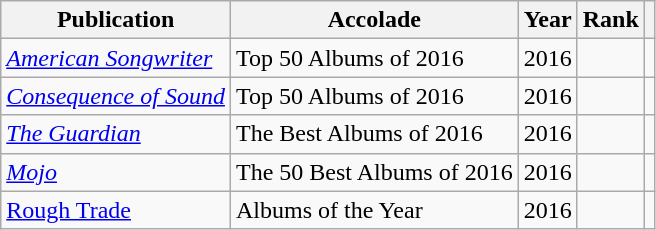<table class="sortable wikitable">
<tr>
<th>Publication</th>
<th>Accolade</th>
<th>Year</th>
<th>Rank</th>
<th class="unsortable"></th>
</tr>
<tr>
<td><em><a href='#'>American Songwriter</a></em></td>
<td>Top 50 Albums of 2016</td>
<td>2016</td>
<td></td>
<td></td>
</tr>
<tr>
<td><em><a href='#'>Consequence of Sound</a></em></td>
<td>Top 50 Albums of 2016</td>
<td>2016</td>
<td></td>
<td></td>
</tr>
<tr>
<td><em><a href='#'>The Guardian</a></em></td>
<td>The Best Albums of 2016</td>
<td>2016</td>
<td></td>
<td></td>
</tr>
<tr>
<td><em><a href='#'>Mojo</a></em></td>
<td>The 50 Best Albums of 2016</td>
<td>2016</td>
<td></td>
<td></td>
</tr>
<tr>
<td><a href='#'>Rough Trade</a></td>
<td>Albums of the Year</td>
<td>2016</td>
<td></td>
<td></td>
</tr>
</table>
